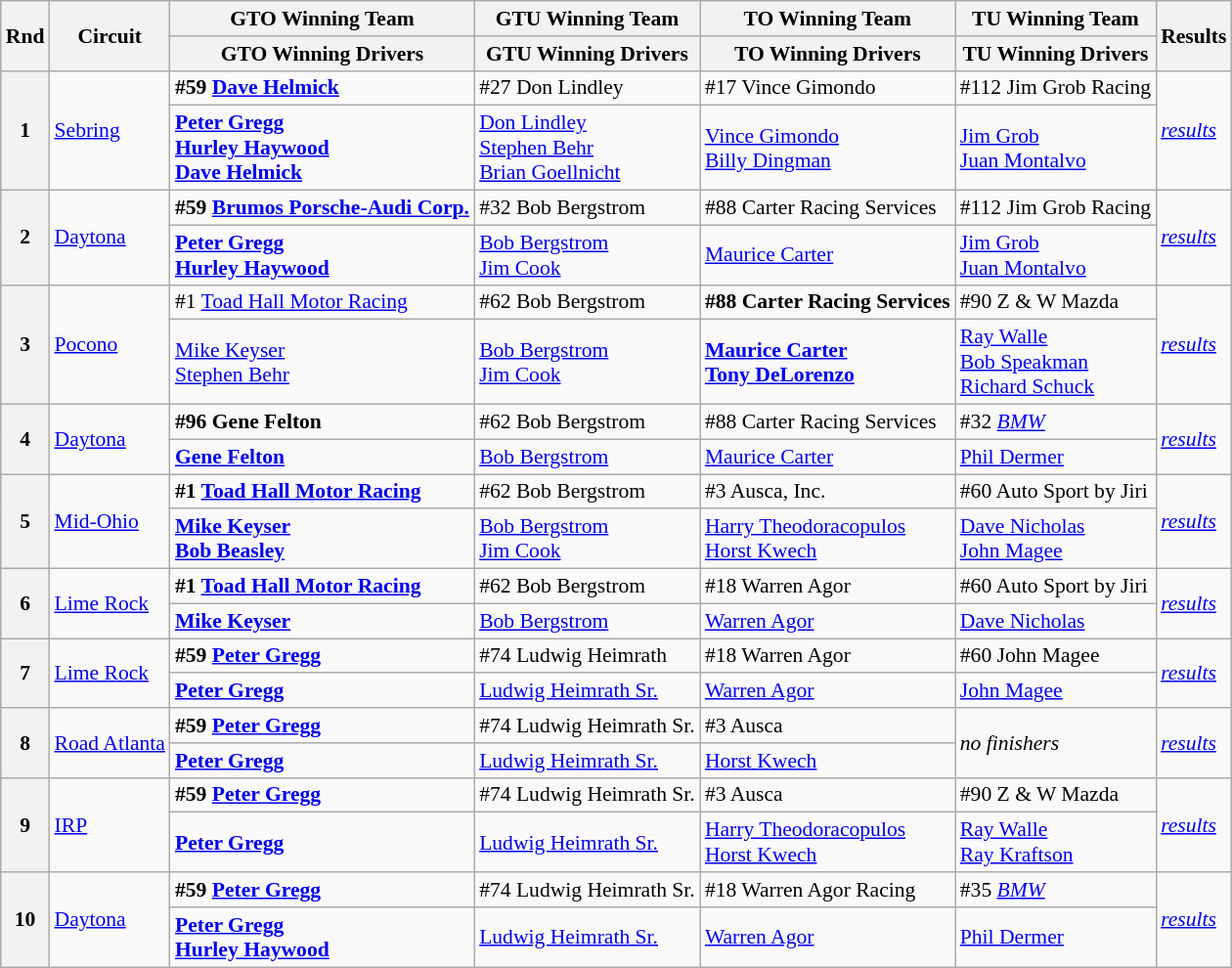<table class="wikitable" style="font-size: 90%;">
<tr>
<th rowspan=2>Rnd</th>
<th rowspan=2>Circuit</th>
<th>GTO Winning Team</th>
<th>GTU Winning Team</th>
<th>TO Winning Team</th>
<th>TU Winning Team</th>
<th rowspan=2>Results</th>
</tr>
<tr>
<th>GTO Winning Drivers</th>
<th>GTU Winning Drivers</th>
<th>TO Winning Drivers</th>
<th>TU Winning Drivers</th>
</tr>
<tr>
<th rowspan=2>1</th>
<td rowspan=2><a href='#'>Sebring</a></td>
<td><strong>#59 <a href='#'>Dave Helmick</a></strong></td>
<td>#27 Don Lindley</td>
<td>#17 Vince Gimondo</td>
<td>#112 Jim Grob Racing</td>
<td rowspan=2><em><a href='#'>results</a></em></td>
</tr>
<tr>
<td><strong> <a href='#'>Peter Gregg</a><br> <a href='#'>Hurley Haywood</a><br> <a href='#'>Dave Helmick</a></strong></td>
<td> <a href='#'>Don Lindley</a><br> <a href='#'>Stephen Behr</a><br> <a href='#'>Brian Goellnicht</a></td>
<td> <a href='#'>Vince Gimondo</a><br> <a href='#'>Billy Dingman</a></td>
<td> <a href='#'>Jim Grob</a><br> <a href='#'>Juan Montalvo</a></td>
</tr>
<tr>
<th rowspan=2>2</th>
<td rowspan=2><a href='#'>Daytona</a></td>
<td><strong>#59 <a href='#'>Brumos Porsche-Audi Corp.</a></strong></td>
<td>#32 Bob Bergstrom</td>
<td>#88 Carter Racing Services</td>
<td>#112 Jim Grob Racing</td>
<td rowspan=2><em><a href='#'>results</a></em></td>
</tr>
<tr>
<td><strong> <a href='#'>Peter Gregg</a><br> <a href='#'>Hurley Haywood</a></strong></td>
<td> <a href='#'>Bob Bergstrom</a><br> <a href='#'>Jim Cook</a></td>
<td> <a href='#'>Maurice Carter</a></td>
<td> <a href='#'>Jim Grob</a><br> <a href='#'>Juan Montalvo</a></td>
</tr>
<tr>
<th rowspan=2>3</th>
<td rowspan=2><a href='#'>Pocono</a></td>
<td>#1 <a href='#'>Toad Hall Motor Racing</a></td>
<td>#62 Bob Bergstrom</td>
<td><strong>#88 Carter Racing Services</strong></td>
<td>#90 Z & W Mazda</td>
<td rowspan=2><em><a href='#'>results</a></em></td>
</tr>
<tr>
<td> <a href='#'>Mike Keyser</a><br> <a href='#'>Stephen Behr</a></td>
<td> <a href='#'>Bob Bergstrom</a><br> <a href='#'>Jim Cook</a></td>
<td><strong> <a href='#'>Maurice Carter</a><br> <a href='#'>Tony DeLorenzo</a></strong></td>
<td> <a href='#'>Ray Walle</a><br> <a href='#'>Bob Speakman</a><br> <a href='#'>Richard Schuck</a></td>
</tr>
<tr>
<th rowspan=2>4</th>
<td rowspan=2><a href='#'>Daytona</a></td>
<td><strong>#96 Gene Felton</strong></td>
<td>#62 Bob Bergstrom</td>
<td>#88 Carter Racing Services</td>
<td>#32 <em><a href='#'>BMW</a></em></td>
<td rowspan=2><em><a href='#'>results</a></em></td>
</tr>
<tr>
<td><strong> <a href='#'>Gene Felton</a></strong></td>
<td> <a href='#'>Bob Bergstrom</a></td>
<td> <a href='#'>Maurice Carter</a></td>
<td> <a href='#'>Phil Dermer</a></td>
</tr>
<tr>
<th rowspan=2>5</th>
<td rowspan=2><a href='#'>Mid-Ohio</a></td>
<td><strong>#1 <a href='#'>Toad Hall Motor Racing</a></strong></td>
<td>#62 Bob Bergstrom</td>
<td>#3 Ausca, Inc.</td>
<td>#60 Auto Sport by Jiri</td>
<td rowspan=2><em><a href='#'>results</a></em></td>
</tr>
<tr>
<td><strong> <a href='#'>Mike Keyser</a><br> <a href='#'>Bob Beasley</a></strong></td>
<td> <a href='#'>Bob Bergstrom</a><br> <a href='#'>Jim Cook</a></td>
<td> <a href='#'>Harry Theodoracopulos</a><br> <a href='#'>Horst Kwech</a></td>
<td> <a href='#'>Dave Nicholas</a><br> <a href='#'>John Magee</a></td>
</tr>
<tr>
<th rowspan=2>6</th>
<td rowspan=2><a href='#'>Lime Rock</a></td>
<td><strong>#1 <a href='#'>Toad Hall Motor Racing</a></strong></td>
<td>#62 Bob Bergstrom</td>
<td>#18 Warren Agor</td>
<td>#60 Auto Sport by Jiri</td>
<td rowspan=2><em><a href='#'>results</a></em></td>
</tr>
<tr>
<td><strong> <a href='#'>Mike Keyser</a></strong></td>
<td> <a href='#'>Bob Bergstrom</a></td>
<td> <a href='#'>Warren Agor</a></td>
<td> <a href='#'>Dave Nicholas</a></td>
</tr>
<tr>
<th rowspan=2>7</th>
<td rowspan=2><a href='#'>Lime Rock</a></td>
<td><strong>#59 <a href='#'>Peter Gregg</a></strong></td>
<td>#74 Ludwig Heimrath</td>
<td>#18 Warren Agor</td>
<td>#60 John Magee</td>
<td rowspan=2><em><a href='#'>results</a></em></td>
</tr>
<tr>
<td><strong> <a href='#'>Peter Gregg</a></strong></td>
<td> <a href='#'>Ludwig Heimrath Sr.</a></td>
<td> <a href='#'>Warren Agor</a></td>
<td> <a href='#'>John Magee</a></td>
</tr>
<tr>
<th rowspan=2>8</th>
<td rowspan=2><a href='#'>Road Atlanta</a></td>
<td><strong>#59 <a href='#'>Peter Gregg</a></strong></td>
<td>#74 Ludwig Heimrath Sr.</td>
<td>#3 Ausca</td>
<td rowspan=2><em>no finishers</em></td>
<td rowspan=2><em><a href='#'>results</a></em></td>
</tr>
<tr>
<td><strong> <a href='#'>Peter Gregg</a></strong></td>
<td> <a href='#'>Ludwig Heimrath Sr.</a></td>
<td> <a href='#'>Horst Kwech</a></td>
</tr>
<tr>
<th rowspan=2>9</th>
<td rowspan=2><a href='#'>IRP</a></td>
<td><strong>#59 <a href='#'>Peter Gregg</a></strong></td>
<td>#74 Ludwig Heimrath Sr.</td>
<td>#3 Ausca</td>
<td>#90 Z & W Mazda</td>
<td rowspan=2><em><a href='#'>results</a></em></td>
</tr>
<tr>
<td><strong> <a href='#'>Peter Gregg</a></strong></td>
<td> <a href='#'>Ludwig Heimrath Sr.</a></td>
<td> <a href='#'>Harry Theodoracopulos</a><br> <a href='#'>Horst Kwech</a></td>
<td> <a href='#'>Ray Walle</a><br> <a href='#'>Ray Kraftson</a></td>
</tr>
<tr>
<th rowspan=2>10</th>
<td rowspan=2><a href='#'>Daytona</a></td>
<td><strong>#59 <a href='#'>Peter Gregg</a></strong></td>
<td>#74 Ludwig Heimrath Sr.</td>
<td>#18 Warren Agor Racing</td>
<td>#35 <em><a href='#'>BMW</a></em></td>
<td rowspan=2><em><a href='#'>results</a></em></td>
</tr>
<tr>
<td><strong> <a href='#'>Peter Gregg</a><br> <a href='#'>Hurley Haywood</a></strong></td>
<td> <a href='#'>Ludwig Heimrath Sr.</a></td>
<td> <a href='#'>Warren Agor</a></td>
<td> <a href='#'>Phil Dermer</a></td>
</tr>
</table>
